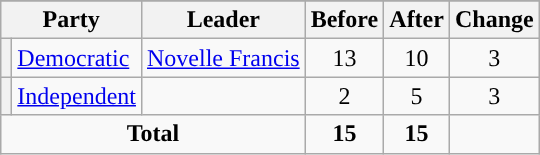<table class="wikitable" style="text-align:center;">
<tr>
</tr>
<tr>
<th colspan=2>Party</th>
<th>Leader</th>
<th>Before</th>
<th>After</th>
<th>Change</th>
</tr>
<tr>
<th style="background-color:"></th>
<td style="text-align:left;"><a href='#'>Democratic</a></td>
<td style="text-align:left;"><a href='#'>Novelle Francis</a></td>
<td>13</td>
<td>10</td>
<td> 3</td>
</tr>
<tr>
<th style="background-color:"></th>
<td style="text-align:left;"><a href='#'>Independent</a></td>
<td style="text-align:left;"></td>
<td>2</td>
<td>5</td>
<td> 3</td>
</tr>
<tr>
<td colspan=3><strong>Total</strong></td>
<td><strong>15</strong></td>
<td><strong>15</strong></td>
<td></td>
</tr>
</table>
